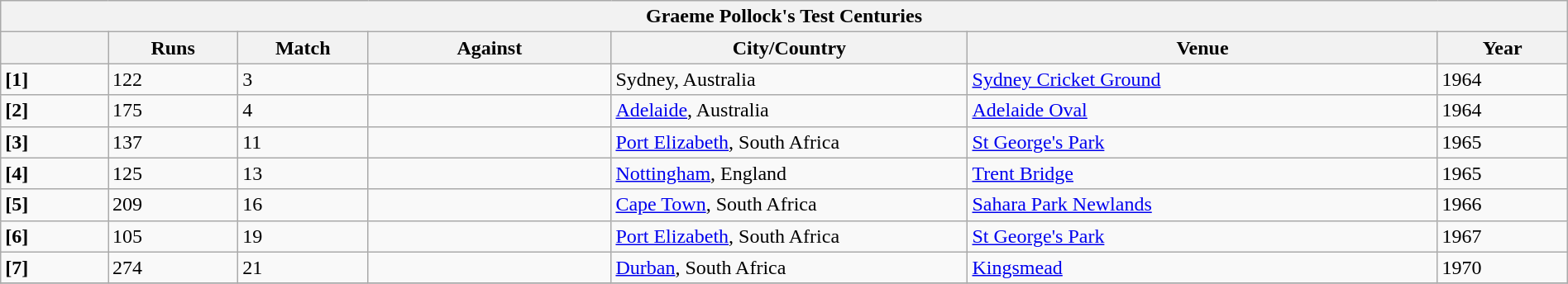<table class="wikitable" align="center" style="font-size: 100%; width:100%">
<tr>
<th colspan=7>Graeme Pollock's Test Centuries</th>
</tr>
<tr>
<th width="40"></th>
<th width="50">Runs</th>
<th width="50">Match</th>
<th width="100">Against</th>
<th width="150">City/Country</th>
<th width="200">Venue</th>
<th width="50">Year</th>
</tr>
<tr>
<td><strong>[1]</strong></td>
<td>122</td>
<td>3</td>
<td></td>
<td>Sydney, Australia</td>
<td><a href='#'>Sydney Cricket Ground</a></td>
<td>1964</td>
</tr>
<tr>
<td><strong>[2]</strong></td>
<td>175</td>
<td>4</td>
<td></td>
<td><a href='#'>Adelaide</a>, Australia</td>
<td><a href='#'>Adelaide Oval</a></td>
<td>1964</td>
</tr>
<tr>
<td><strong>[3]</strong></td>
<td>137</td>
<td>11</td>
<td></td>
<td><a href='#'>Port Elizabeth</a>, South Africa</td>
<td><a href='#'>St George's Park</a></td>
<td>1965</td>
</tr>
<tr>
<td><strong>[4]</strong></td>
<td>125</td>
<td>13</td>
<td></td>
<td><a href='#'>Nottingham</a>, England</td>
<td><a href='#'>Trent Bridge</a></td>
<td>1965</td>
</tr>
<tr>
<td><strong>[5]</strong></td>
<td>209</td>
<td>16</td>
<td></td>
<td><a href='#'>Cape Town</a>, South Africa</td>
<td><a href='#'>Sahara Park Newlands</a></td>
<td>1966</td>
</tr>
<tr>
<td><strong>[6]</strong></td>
<td>105</td>
<td>19</td>
<td></td>
<td><a href='#'>Port Elizabeth</a>, South Africa</td>
<td><a href='#'>St George's Park</a></td>
<td>1967</td>
</tr>
<tr>
<td><strong>[7]</strong></td>
<td>274</td>
<td>21</td>
<td></td>
<td><a href='#'>Durban</a>, South Africa</td>
<td><a href='#'>Kingsmead</a></td>
<td>1970</td>
</tr>
<tr>
</tr>
</table>
